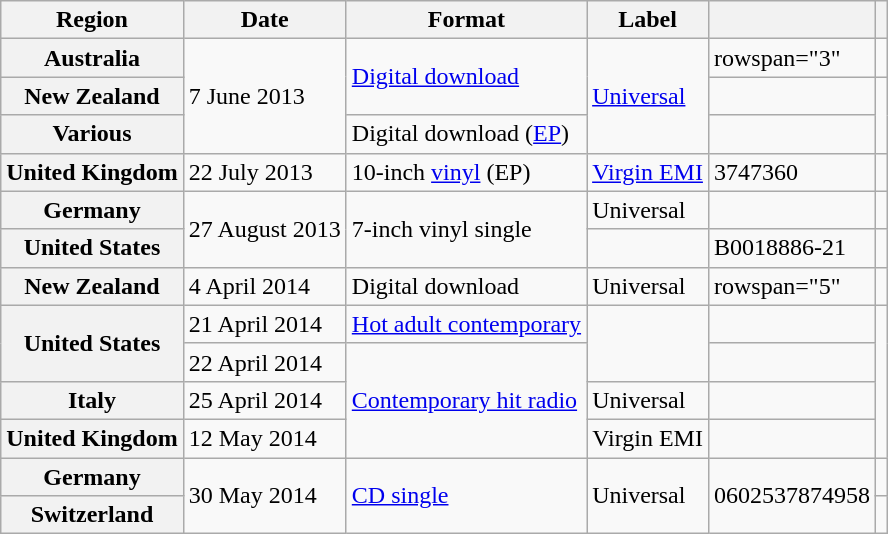<table class="wikitable plainrowheaders">
<tr>
<th scope="col">Region</th>
<th scope="col">Date</th>
<th scope="col">Format</th>
<th scope="col">Label</th>
<th scope="col"></th>
<th scope="col"></th>
</tr>
<tr>
<th scope="row">Australia</th>
<td rowspan="3">7 June 2013</td>
<td rowspan="2"><a href='#'>Digital download</a></td>
<td rowspan="3"><a href='#'>Universal</a></td>
<td>rowspan="3" </td>
<td align="center"></td>
</tr>
<tr>
<th scope="row">New Zealand</th>
<td align="center"></td>
</tr>
<tr>
<th scope="row">Various</th>
<td>Digital download (<a href='#'>EP</a>)</td>
<td align="center"></td>
</tr>
<tr>
<th scope="row">United Kingdom</th>
<td>22 July 2013</td>
<td>10-inch <a href='#'>vinyl</a> (EP)</td>
<td><a href='#'>Virgin EMI</a></td>
<td>3747360</td>
<td align="center"></td>
</tr>
<tr>
<th scope="row">Germany</th>
<td rowspan="2">27 August 2013</td>
<td rowspan="2">7-inch vinyl single</td>
<td>Universal</td>
<td></td>
<td align="center"></td>
</tr>
<tr>
<th scope="row">United States</th>
<td></td>
<td>B0018886-21</td>
<td align="center"></td>
</tr>
<tr>
<th scope="row">New Zealand</th>
<td>4 April 2014</td>
<td>Digital download</td>
<td>Universal</td>
<td>rowspan="5" </td>
<td align="center"></td>
</tr>
<tr>
<th scope="row" rowspan="2">United States</th>
<td>21 April 2014</td>
<td><a href='#'>Hot adult contemporary</a></td>
<td rowspan="2"></td>
<td align="center"></td>
</tr>
<tr>
<td>22 April 2014</td>
<td rowspan="3"><a href='#'>Contemporary hit radio</a></td>
<td align="center"></td>
</tr>
<tr>
<th scope="row">Italy</th>
<td>25 April 2014</td>
<td>Universal</td>
<td align="center"></td>
</tr>
<tr>
<th scope="row">United Kingdom</th>
<td>12 May 2014</td>
<td>Virgin EMI</td>
<td align="center"></td>
</tr>
<tr>
<th scope="row">Germany</th>
<td rowspan="2">30 May 2014</td>
<td rowspan="2"><a href='#'>CD single</a></td>
<td rowspan="2">Universal</td>
<td rowspan="2">0602537874958</td>
<td align="center"></td>
</tr>
<tr>
<th scope="row">Switzerland</th>
<td align="center"></td>
</tr>
</table>
